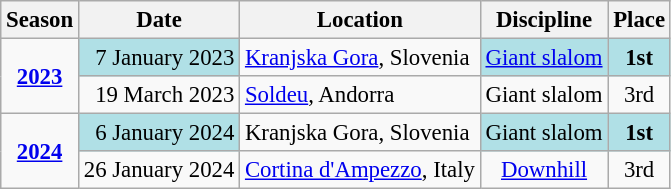<table class="wikitable" style="text-align:center; font-size:95%;">
<tr>
<th>Season</th>
<th>Date</th>
<th>Location</th>
<th>Discipline</th>
<th>Place</th>
</tr>
<tr>
<td rowspan=2><strong><a href='#'>2023</a></strong></td>
<td bgcolor="#BOEOE6" align=right>7 January 2023</td>
<td align=left> <a href='#'>Kranjska Gora</a>, Slovenia</td>
<td bgcolor="#BOEOE6"><a href='#'>Giant slalom</a></td>
<td bgcolor="#BOEOE6"><strong>1st</strong></td>
</tr>
<tr>
<td align=right>19 March 2023</td>
<td align=left> <a href='#'>Soldeu</a>, Andorra</td>
<td>Giant slalom</td>
<td>3rd</td>
</tr>
<tr>
<td rowspan=2><strong><a href='#'>2024</a></strong></td>
<td bgcolor="#BOEOE6" align=right>6 January 2024</td>
<td align=left> Kranjska Gora, Slovenia</td>
<td bgcolor="#BOEOE6">Giant slalom</td>
<td bgcolor="#BOEOE6"><strong>1st</strong></td>
</tr>
<tr>
<td align=right>26 January 2024</td>
<td align=left> <a href='#'>Cortina d'Ampezzo</a>, Italy</td>
<td><a href='#'>Downhill</a></td>
<td>3rd</td>
</tr>
</table>
